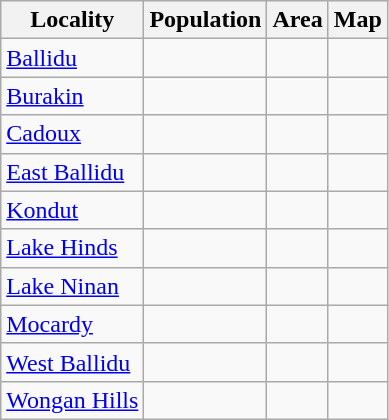<table class="wikitable sortable">
<tr>
<th>Locality</th>
<th data-sort-type=number>Population</th>
<th data-sort-type=number>Area</th>
<th>Map</th>
</tr>
<tr>
<td><a href='#'>Ballidu</a></td>
<td></td>
<td></td>
<td></td>
</tr>
<tr>
<td><a href='#'>Burakin</a></td>
<td></td>
<td></td>
<td></td>
</tr>
<tr>
<td><a href='#'>Cadoux</a></td>
<td></td>
<td></td>
<td></td>
</tr>
<tr>
<td><a href='#'>East Ballidu</a></td>
<td></td>
<td></td>
<td></td>
</tr>
<tr>
<td><a href='#'>Kondut</a></td>
<td></td>
<td></td>
<td></td>
</tr>
<tr>
<td><a href='#'>Lake Hinds</a></td>
<td></td>
<td></td>
<td></td>
</tr>
<tr>
<td><a href='#'>Lake Ninan</a></td>
<td></td>
<td></td>
<td></td>
</tr>
<tr>
<td><a href='#'>Mocardy</a></td>
<td></td>
<td></td>
<td></td>
</tr>
<tr>
<td><a href='#'>West Ballidu</a></td>
<td></td>
<td></td>
<td></td>
</tr>
<tr>
<td><a href='#'>Wongan Hills</a></td>
<td></td>
<td></td>
<td></td>
</tr>
</table>
